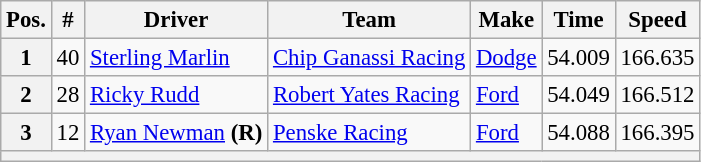<table class="wikitable" style="font-size:95%">
<tr>
<th>Pos.</th>
<th>#</th>
<th>Driver</th>
<th>Team</th>
<th>Make</th>
<th>Time</th>
<th>Speed</th>
</tr>
<tr>
<th>1</th>
<td>40</td>
<td><a href='#'>Sterling Marlin</a></td>
<td><a href='#'>Chip Ganassi Racing</a></td>
<td><a href='#'>Dodge</a></td>
<td>54.009</td>
<td>166.635</td>
</tr>
<tr>
<th>2</th>
<td>28</td>
<td><a href='#'>Ricky Rudd</a></td>
<td><a href='#'>Robert Yates Racing</a></td>
<td><a href='#'>Ford</a></td>
<td>54.049</td>
<td>166.512</td>
</tr>
<tr>
<th>3</th>
<td>12</td>
<td><a href='#'>Ryan Newman</a> <strong>(R)</strong></td>
<td><a href='#'>Penske Racing</a></td>
<td><a href='#'>Ford</a></td>
<td>54.088</td>
<td>166.395</td>
</tr>
<tr>
<th colspan="7"></th>
</tr>
</table>
